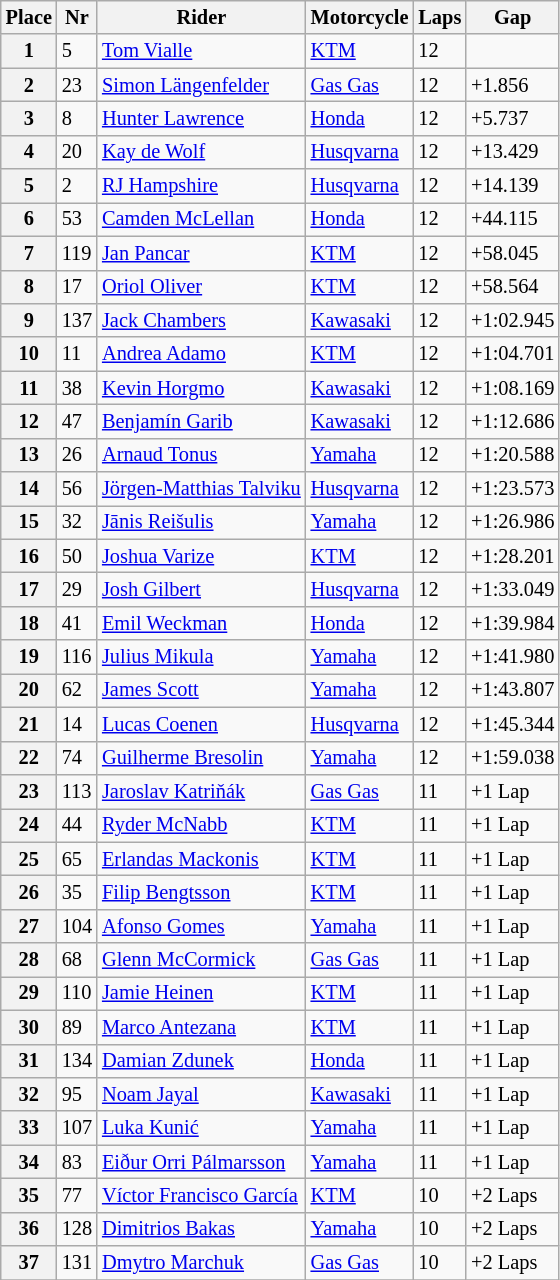<table class="wikitable" style="font-size: 85%">
<tr>
<th>Place</th>
<th>Nr</th>
<th>Rider</th>
<th>Motorcycle</th>
<th>Laps</th>
<th>Gap</th>
</tr>
<tr>
<th>1</th>
<td>5</td>
<td> <a href='#'>Tom Vialle</a></td>
<td><a href='#'>KTM</a></td>
<td>12</td>
<td></td>
</tr>
<tr>
<th>2</th>
<td>23</td>
<td> <a href='#'>Simon Längenfelder</a></td>
<td><a href='#'>Gas Gas</a></td>
<td>12</td>
<td>+1.856</td>
</tr>
<tr>
<th>3</th>
<td>8</td>
<td> <a href='#'>Hunter Lawrence</a></td>
<td><a href='#'>Honda</a></td>
<td>12</td>
<td>+5.737</td>
</tr>
<tr>
<th>4</th>
<td>20</td>
<td> <a href='#'>Kay de Wolf</a></td>
<td><a href='#'>Husqvarna</a></td>
<td>12</td>
<td>+13.429</td>
</tr>
<tr>
<th>5</th>
<td>2</td>
<td> <a href='#'>RJ Hampshire</a></td>
<td><a href='#'>Husqvarna</a></td>
<td>12</td>
<td>+14.139</td>
</tr>
<tr>
<th>6</th>
<td>53</td>
<td> <a href='#'>Camden McLellan</a></td>
<td><a href='#'>Honda</a></td>
<td>12</td>
<td>+44.115</td>
</tr>
<tr>
<th>7</th>
<td>119</td>
<td> <a href='#'>Jan Pancar</a></td>
<td><a href='#'>KTM</a></td>
<td>12</td>
<td>+58.045</td>
</tr>
<tr>
<th>8</th>
<td>17</td>
<td> <a href='#'>Oriol Oliver</a></td>
<td><a href='#'>KTM</a></td>
<td>12</td>
<td>+58.564</td>
</tr>
<tr>
<th>9</th>
<td>137</td>
<td> <a href='#'>Jack Chambers</a></td>
<td><a href='#'>Kawasaki</a></td>
<td>12</td>
<td>+1:02.945</td>
</tr>
<tr>
<th>10</th>
<td>11</td>
<td> <a href='#'>Andrea Adamo</a></td>
<td><a href='#'>KTM</a></td>
<td>12</td>
<td>+1:04.701</td>
</tr>
<tr>
<th>11</th>
<td>38</td>
<td> <a href='#'>Kevin Horgmo</a></td>
<td><a href='#'>Kawasaki</a></td>
<td>12</td>
<td>+1:08.169</td>
</tr>
<tr>
<th>12</th>
<td>47</td>
<td> <a href='#'>Benjamín Garib</a></td>
<td><a href='#'>Kawasaki</a></td>
<td>12</td>
<td>+1:12.686</td>
</tr>
<tr>
<th>13</th>
<td>26</td>
<td> <a href='#'>Arnaud Tonus</a></td>
<td><a href='#'>Yamaha</a></td>
<td>12</td>
<td>+1:20.588</td>
</tr>
<tr>
<th>14</th>
<td>56</td>
<td> <a href='#'>Jörgen-Matthias Talviku</a></td>
<td><a href='#'>Husqvarna</a></td>
<td>12</td>
<td>+1:23.573</td>
</tr>
<tr>
<th>15</th>
<td>32</td>
<td> <a href='#'>Jānis Reišulis</a></td>
<td><a href='#'>Yamaha</a></td>
<td>12</td>
<td>+1:26.986</td>
</tr>
<tr>
<th>16</th>
<td>50</td>
<td> <a href='#'>Joshua Varize</a></td>
<td><a href='#'>KTM</a></td>
<td>12</td>
<td>+1:28.201</td>
</tr>
<tr>
<th>17</th>
<td>29</td>
<td> <a href='#'>Josh Gilbert</a></td>
<td><a href='#'>Husqvarna</a></td>
<td>12</td>
<td>+1:33.049</td>
</tr>
<tr>
<th>18</th>
<td>41</td>
<td> <a href='#'>Emil Weckman</a></td>
<td><a href='#'>Honda</a></td>
<td>12</td>
<td>+1:39.984</td>
</tr>
<tr>
<th>19</th>
<td>116</td>
<td> <a href='#'>Julius Mikula</a></td>
<td><a href='#'>Yamaha</a></td>
<td>12</td>
<td>+1:41.980</td>
</tr>
<tr>
<th>20</th>
<td>62</td>
<td> <a href='#'>James Scott</a></td>
<td><a href='#'>Yamaha</a></td>
<td>12</td>
<td>+1:43.807</td>
</tr>
<tr>
<th>21</th>
<td>14</td>
<td> <a href='#'>Lucas Coenen</a></td>
<td><a href='#'>Husqvarna</a></td>
<td>12</td>
<td>+1:45.344</td>
</tr>
<tr>
<th>22</th>
<td>74</td>
<td> <a href='#'>Guilherme Bresolin</a></td>
<td><a href='#'>Yamaha</a></td>
<td>12</td>
<td>+1:59.038</td>
</tr>
<tr>
<th>23</th>
<td>113</td>
<td> <a href='#'>Jaroslav Katriňák</a></td>
<td><a href='#'>Gas Gas</a></td>
<td>11</td>
<td>+1 Lap</td>
</tr>
<tr>
<th>24</th>
<td>44</td>
<td> <a href='#'>Ryder McNabb</a></td>
<td><a href='#'>KTM</a></td>
<td>11</td>
<td>+1 Lap</td>
</tr>
<tr>
<th>25</th>
<td>65</td>
<td> <a href='#'>Erlandas Mackonis</a></td>
<td><a href='#'>KTM</a></td>
<td>11</td>
<td>+1 Lap</td>
</tr>
<tr>
<th>26</th>
<td>35</td>
<td> <a href='#'>Filip Bengtsson</a></td>
<td><a href='#'>KTM</a></td>
<td>11</td>
<td>+1 Lap</td>
</tr>
<tr>
<th>27</th>
<td>104</td>
<td> <a href='#'>Afonso Gomes</a></td>
<td><a href='#'>Yamaha</a></td>
<td>11</td>
<td>+1 Lap</td>
</tr>
<tr>
<th>28</th>
<td>68</td>
<td> <a href='#'>Glenn McCormick</a></td>
<td><a href='#'>Gas Gas</a></td>
<td>11</td>
<td>+1 Lap</td>
</tr>
<tr>
<th>29</th>
<td>110</td>
<td> <a href='#'>Jamie Heinen</a></td>
<td><a href='#'>KTM</a></td>
<td>11</td>
<td>+1 Lap</td>
</tr>
<tr>
<th>30</th>
<td>89</td>
<td> <a href='#'>Marco Antezana</a></td>
<td><a href='#'>KTM</a></td>
<td>11</td>
<td>+1 Lap</td>
</tr>
<tr>
<th>31</th>
<td>134</td>
<td> <a href='#'>Damian Zdunek</a></td>
<td><a href='#'>Honda</a></td>
<td>11</td>
<td>+1 Lap</td>
</tr>
<tr>
<th>32</th>
<td>95</td>
<td> <a href='#'>Noam Jayal</a></td>
<td><a href='#'>Kawasaki</a></td>
<td>11</td>
<td>+1 Lap</td>
</tr>
<tr>
<th>33</th>
<td>107</td>
<td> <a href='#'>Luka Kunić</a></td>
<td><a href='#'>Yamaha</a></td>
<td>11</td>
<td>+1 Lap</td>
</tr>
<tr>
<th>34</th>
<td>83</td>
<td> <a href='#'>Eiður Orri Pálmarsson</a></td>
<td><a href='#'>Yamaha</a></td>
<td>11</td>
<td>+1 Lap</td>
</tr>
<tr>
<th>35</th>
<td>77</td>
<td> <a href='#'>Víctor Francisco García</a></td>
<td><a href='#'>KTM</a></td>
<td>10</td>
<td>+2 Laps</td>
</tr>
<tr>
<th>36</th>
<td>128</td>
<td> <a href='#'>Dimitrios Bakas</a></td>
<td><a href='#'>Yamaha</a></td>
<td>10</td>
<td>+2 Laps</td>
</tr>
<tr>
<th>37</th>
<td>131</td>
<td> <a href='#'>Dmytro Marchuk</a></td>
<td><a href='#'>Gas Gas</a></td>
<td>10</td>
<td>+2 Laps</td>
</tr>
<tr>
</tr>
</table>
